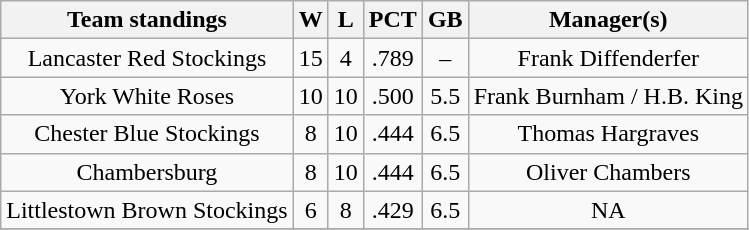<table class="wikitable">
<tr>
<th>Team standings</th>
<th>W</th>
<th>L</th>
<th>PCT</th>
<th>GB</th>
<th>Manager(s)</th>
</tr>
<tr align=center>
<td>Lancaster Red Stockings</td>
<td>15</td>
<td>4</td>
<td>.789</td>
<td>–</td>
<td>Frank Diffenderfer </td>
</tr>
<tr align=center>
<td>York White Roses</td>
<td>10</td>
<td>10</td>
<td>.500</td>
<td>5.5</td>
<td>Frank Burnham / H.B. King </td>
</tr>
<tr align=center>
<td>Chester Blue Stockings</td>
<td>8</td>
<td>10</td>
<td>.444</td>
<td>6.5</td>
<td>Thomas Hargraves</td>
</tr>
<tr align=center>
<td>Chambersburg</td>
<td>8</td>
<td>10</td>
<td>.444</td>
<td>6.5</td>
<td>Oliver Chambers</td>
</tr>
<tr align=center>
<td>Littlestown Brown Stockings</td>
<td>6</td>
<td>8</td>
<td>.429</td>
<td>6.5</td>
<td>NA</td>
</tr>
<tr>
</tr>
</table>
